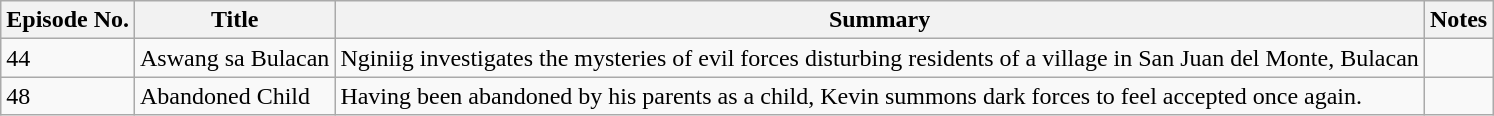<table class="wikitable">
<tr>
<th>Episode No.</th>
<th>Title</th>
<th>Summary</th>
<th>Notes</th>
</tr>
<tr>
<td>44</td>
<td>Aswang sa Bulacan</td>
<td>Nginiig investigates the mysteries of evil forces disturbing residents of a village in San Juan del Monte, Bulacan</td>
<td></td>
</tr>
<tr>
<td>48</td>
<td>Abandoned Child</td>
<td>Having been abandoned by his parents as a child, Kevin summons dark forces to feel accepted once again.</td>
</tr>
</table>
